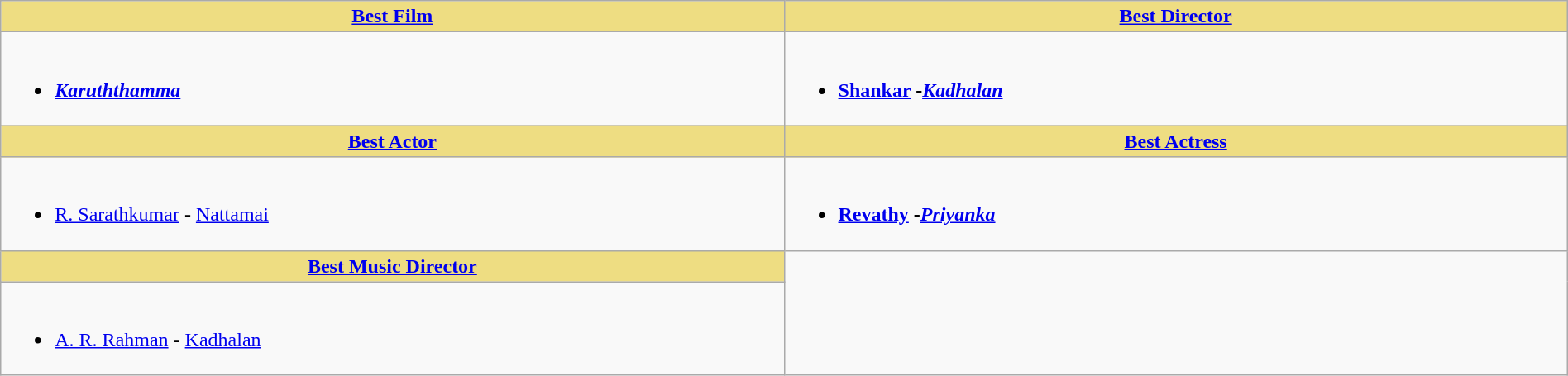<table class="wikitable" width=100% |>
<tr>
<th !  style="background:#eedd82; text-align:center; width:50%;"><a href='#'>Best Film</a></th>
<th !  style="background:#eedd82; text-align:center; width:50%;"><a href='#'>Best Director</a></th>
</tr>
<tr>
<td valign="top"><br><ul><li><strong><em><a href='#'>Karuththamma</a></em></strong></li></ul></td>
<td valign="top"><br><ul><li><strong><a href='#'>Shankar</a> -<em><a href='#'>Kadhalan</a><strong><em></li></ul></td>
</tr>
<tr>
<th ! style="background:#eedd82; text-align:center;"><a href='#'>Best Actor</a></th>
<th ! style="background:#eedd82; text-align:center;"><a href='#'>Best Actress</a></th>
</tr>
<tr>
<td><br><ul><li></strong><a href='#'>R. Sarathkumar</a> - </em><a href='#'>Nattamai</a></em></strong></li></ul></td>
<td><br><ul><li><strong><a href='#'>Revathy</a> -<em><a href='#'>Priyanka</a><strong><em></li></ul></td>
</tr>
<tr>
<th ! style="background:#eedd82; text-align:center;"><a href='#'>Best Music Director</a></th>
</tr>
<tr>
<td><br><ul><li></strong><a href='#'>A. R. Rahman</a> - </em><a href='#'>Kadhalan</a></em></strong></li></ul></td>
</tr>
</table>
